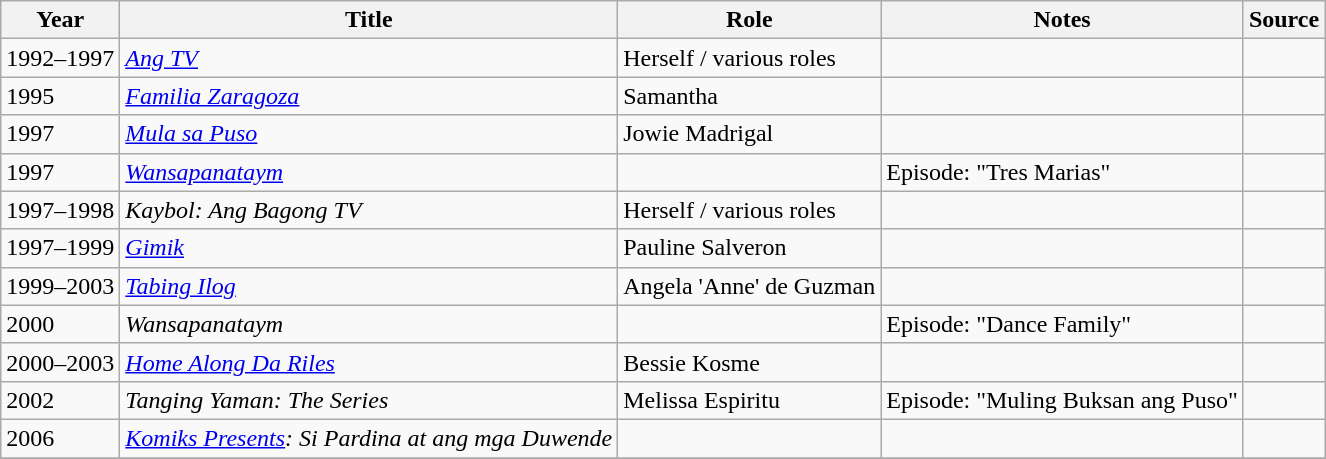<table class="wikitable sortable" >
<tr>
<th>Year</th>
<th>Title</th>
<th>Role</th>
<th class="unsortable">Notes </th>
<th class="unsortable">Source </th>
</tr>
<tr>
<td>1992–1997</td>
<td><em><a href='#'>Ang TV</a></em></td>
<td>Herself / various roles</td>
<td></td>
<td></td>
</tr>
<tr>
<td>1995</td>
<td><em><a href='#'>Familia Zaragoza</a></em></td>
<td>Samantha</td>
<td></td>
<td></td>
</tr>
<tr>
<td>1997</td>
<td><em><a href='#'>Mula sa Puso</a></em></td>
<td>Jowie Madrigal</td>
<td></td>
<td></td>
</tr>
<tr>
<td>1997</td>
<td><em><a href='#'>Wansapanataym</a></em></td>
<td></td>
<td>Episode: "Tres Marias"</td>
<td></td>
</tr>
<tr>
<td>1997–1998</td>
<td><em>Kaybol: Ang Bagong TV</em></td>
<td>Herself / various roles</td>
<td></td>
<td></td>
</tr>
<tr>
<td>1997–1999</td>
<td><em><a href='#'>Gimik</a></em></td>
<td>Pauline Salveron</td>
<td></td>
<td></td>
</tr>
<tr>
<td>1999–2003</td>
<td><em><a href='#'>Tabing Ilog</a></em></td>
<td>Angela 'Anne' de Guzman</td>
<td></td>
<td></td>
</tr>
<tr>
<td>2000</td>
<td><em>Wansapanataym</em></td>
<td></td>
<td>Episode: "Dance Family"</td>
<td></td>
</tr>
<tr>
<td>2000–2003</td>
<td><em><a href='#'>Home Along Da Riles</a></em></td>
<td>Bessie Kosme</td>
<td></td>
<td></td>
</tr>
<tr>
<td>2002</td>
<td><em>Tanging Yaman: The Series</em></td>
<td>Melissa Espiritu</td>
<td>Episode: "Muling Buksan ang Puso"</td>
<td></td>
</tr>
<tr>
<td>2006</td>
<td><em><a href='#'>Komiks Presents</a>: Si Pardina at ang mga Duwende</em></td>
<td></td>
<td></td>
<td></td>
</tr>
<tr>
</tr>
</table>
